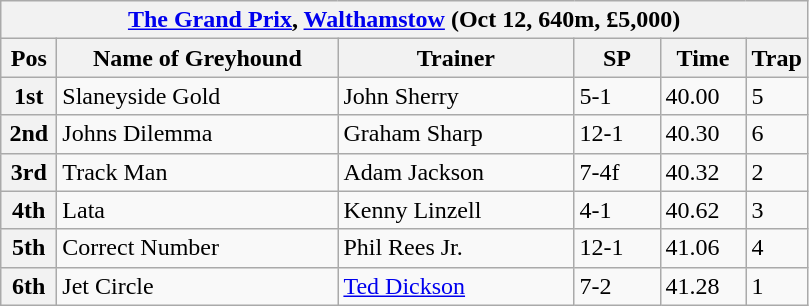<table class="wikitable">
<tr>
<th colspan="6"><a href='#'>The Grand Prix</a>, <a href='#'>Walthamstow</a> (Oct 12, 640m, £5,000)</th>
</tr>
<tr>
<th width=30>Pos</th>
<th width=180>Name of Greyhound</th>
<th width=150>Trainer</th>
<th width=50>SP</th>
<th width=50>Time</th>
<th width=30>Trap</th>
</tr>
<tr>
<th>1st</th>
<td>Slaneyside Gold</td>
<td>John Sherry</td>
<td>5-1</td>
<td>40.00</td>
<td>5</td>
</tr>
<tr>
<th>2nd</th>
<td>Johns Dilemma</td>
<td>Graham Sharp</td>
<td>12-1</td>
<td>40.30</td>
<td>6</td>
</tr>
<tr>
<th>3rd</th>
<td>Track Man</td>
<td>Adam Jackson</td>
<td>7-4f</td>
<td>40.32</td>
<td>2</td>
</tr>
<tr>
<th>4th</th>
<td>Lata</td>
<td>Kenny Linzell</td>
<td>4-1</td>
<td>40.62</td>
<td>3</td>
</tr>
<tr>
<th>5th</th>
<td>Correct Number</td>
<td>Phil Rees Jr.</td>
<td>12-1</td>
<td>41.06</td>
<td>4</td>
</tr>
<tr>
<th>6th</th>
<td>Jet Circle</td>
<td><a href='#'>Ted Dickson</a></td>
<td>7-2</td>
<td>41.28</td>
<td>1</td>
</tr>
</table>
